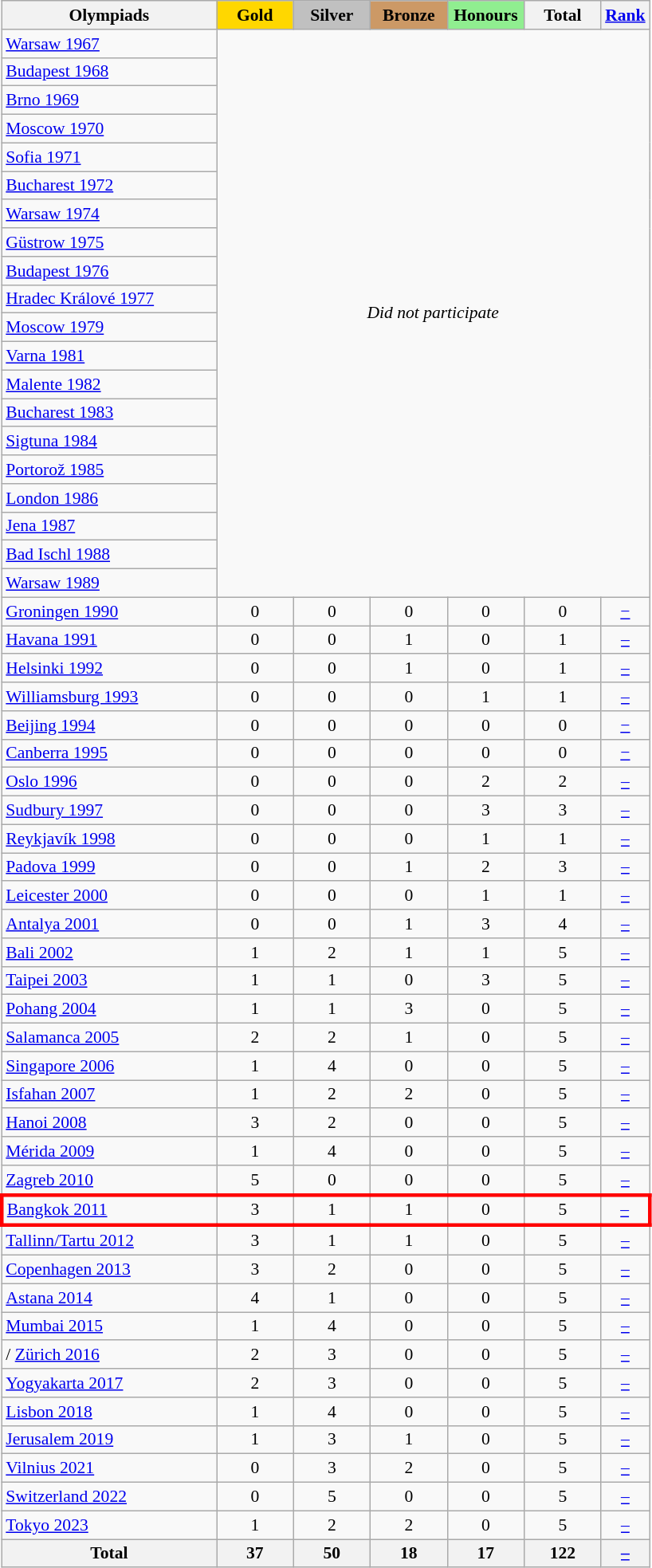<table class="wikitable" style="text-align:center; font-size:90%;">
<tr>
<th style="width:12em;">Olympiads</th>
<th style="width:4em; background:gold;">Gold</th>
<th style="width:4em; background:silver;">Silver</th>
<th style="width:4em; background:#cc9966;">Bronze</th>
<th style="width:4em; background:#90EE90;">Honours</th>
<th style="width:4em;">Total</th>
<th style="width:2em;"><a href='#'>Rank</a></th>
</tr>
<tr>
<td align=left> <a href='#'>Warsaw 1967</a></td>
<td align=center colspan=6 rowspan="20"><em>Did not participate</em></td>
</tr>
<tr>
<td align=left> <a href='#'>Budapest 1968</a></td>
</tr>
<tr>
<td align=left> <a href='#'>Brno 1969</a></td>
</tr>
<tr>
<td align=left> <a href='#'>Moscow 1970</a></td>
</tr>
<tr>
<td align=left> <a href='#'>Sofia 1971</a></td>
</tr>
<tr>
<td align=left> <a href='#'>Bucharest 1972</a></td>
</tr>
<tr>
<td align=left> <a href='#'>Warsaw 1974</a></td>
</tr>
<tr>
<td align=left> <a href='#'>Güstrow 1975</a></td>
</tr>
<tr>
<td align=left> <a href='#'>Budapest 1976</a></td>
</tr>
<tr>
<td align=left> <a href='#'>Hradec Králové 1977</a></td>
</tr>
<tr>
<td align=left> <a href='#'>Moscow 1979</a></td>
</tr>
<tr>
<td align=left> <a href='#'>Varna 1981</a></td>
</tr>
<tr>
<td align=left> <a href='#'>Malente 1982</a></td>
</tr>
<tr>
<td align=left> <a href='#'>Bucharest 1983</a></td>
</tr>
<tr>
<td align=left> <a href='#'>Sigtuna 1984</a></td>
</tr>
<tr>
<td align=left> <a href='#'>Portorož 1985</a></td>
</tr>
<tr>
<td align=left> <a href='#'>London 1986</a></td>
</tr>
<tr>
<td align=left> <a href='#'>Jena 1987</a></td>
</tr>
<tr>
<td align=left> <a href='#'>Bad Ischl 1988</a></td>
</tr>
<tr>
<td align=left> <a href='#'>Warsaw 1989</a></td>
</tr>
<tr>
<td align=left> <a href='#'>Groningen 1990</a></td>
<td>0</td>
<td>0</td>
<td>0</td>
<td>0</td>
<td>0</td>
<td><a href='#'>−</a></td>
</tr>
<tr>
<td align=left> <a href='#'>Havana 1991</a></td>
<td>0</td>
<td>0</td>
<td>1</td>
<td>0</td>
<td>1</td>
<td><a href='#'>–</a></td>
</tr>
<tr>
<td align=left> <a href='#'>Helsinki 1992</a></td>
<td>0</td>
<td>0</td>
<td>1</td>
<td>0</td>
<td>1</td>
<td><a href='#'>–</a></td>
</tr>
<tr>
<td align=left> <a href='#'>Williamsburg 1993</a></td>
<td>0</td>
<td>0</td>
<td>0</td>
<td>1</td>
<td>1</td>
<td><a href='#'>–</a></td>
</tr>
<tr>
<td align=left> <a href='#'>Beijing 1994</a></td>
<td>0</td>
<td>0</td>
<td>0</td>
<td>0</td>
<td>0</td>
<td><a href='#'>−</a></td>
</tr>
<tr>
<td align=left> <a href='#'>Canberra 1995</a></td>
<td>0</td>
<td>0</td>
<td>0</td>
<td>0</td>
<td>0</td>
<td><a href='#'>−</a></td>
</tr>
<tr>
<td align=left> <a href='#'>Oslo 1996</a></td>
<td>0</td>
<td>0</td>
<td>0</td>
<td>2</td>
<td>2</td>
<td><a href='#'>–</a></td>
</tr>
<tr>
<td align=left> <a href='#'>Sudbury 1997</a></td>
<td>0</td>
<td>0</td>
<td>0</td>
<td>3</td>
<td>3</td>
<td><a href='#'>–</a></td>
</tr>
<tr>
<td align=left> <a href='#'>Reykjavík 1998</a></td>
<td>0</td>
<td>0</td>
<td>0</td>
<td>1</td>
<td>1</td>
<td><a href='#'>–</a></td>
</tr>
<tr>
<td align=left> <a href='#'>Padova 1999</a></td>
<td>0</td>
<td>0</td>
<td>1</td>
<td>2</td>
<td>3</td>
<td><a href='#'>–</a></td>
</tr>
<tr>
<td align=left> <a href='#'>Leicester 2000</a></td>
<td>0</td>
<td>0</td>
<td>0</td>
<td>1</td>
<td>1</td>
<td><a href='#'>–</a></td>
</tr>
<tr>
<td align=left> <a href='#'>Antalya 2001</a></td>
<td>0</td>
<td>0</td>
<td>1</td>
<td>3</td>
<td>4</td>
<td><a href='#'>–</a></td>
</tr>
<tr>
<td align=left> <a href='#'>Bali 2002</a></td>
<td>1</td>
<td>2</td>
<td>1</td>
<td>1</td>
<td>5</td>
<td><a href='#'>–</a></td>
</tr>
<tr>
<td align=left> <a href='#'>Taipei 2003</a></td>
<td>1</td>
<td>1</td>
<td>0</td>
<td>3</td>
<td>5</td>
<td><a href='#'>–</a></td>
</tr>
<tr>
<td align=left> <a href='#'>Pohang 2004</a></td>
<td>1</td>
<td>1</td>
<td>3</td>
<td>0</td>
<td>5</td>
<td><a href='#'>–</a></td>
</tr>
<tr>
<td align=left> <a href='#'>Salamanca 2005</a></td>
<td>2</td>
<td>2</td>
<td>1</td>
<td>0</td>
<td>5</td>
<td><a href='#'>–</a></td>
</tr>
<tr>
<td align=left> <a href='#'>Singapore 2006</a></td>
<td>1</td>
<td>4</td>
<td>0</td>
<td>0</td>
<td>5</td>
<td><a href='#'>–</a></td>
</tr>
<tr>
<td align=left> <a href='#'>Isfahan 2007</a></td>
<td>1</td>
<td>2</td>
<td>2</td>
<td>0</td>
<td>5</td>
<td><a href='#'>–</a></td>
</tr>
<tr>
<td align=left> <a href='#'>Hanoi 2008</a></td>
<td>3</td>
<td>2</td>
<td>0</td>
<td>0</td>
<td>5</td>
<td><a href='#'>–</a></td>
</tr>
<tr>
<td align=left> <a href='#'>Mérida 2009</a></td>
<td>1</td>
<td>4</td>
<td>0</td>
<td>0</td>
<td>5</td>
<td><a href='#'>–</a></td>
</tr>
<tr>
<td align=left> <a href='#'>Zagreb 2010</a></td>
<td>5</td>
<td>0</td>
<td>0</td>
<td>0</td>
<td>5</td>
<td><a href='#'>–</a></td>
</tr>
<tr style="border: 3px solid red">
<td align=left> <a href='#'>Bangkok 2011</a></td>
<td>3</td>
<td>1</td>
<td>1</td>
<td>0</td>
<td>5</td>
<td><a href='#'>–</a></td>
</tr>
<tr>
<td align=left> <a href='#'>Tallinn/Tartu 2012</a></td>
<td>3</td>
<td>1</td>
<td>1</td>
<td>0</td>
<td>5</td>
<td><a href='#'>–</a></td>
</tr>
<tr>
<td align=left> <a href='#'>Copenhagen 2013</a></td>
<td>3</td>
<td>2</td>
<td>0</td>
<td>0</td>
<td>5</td>
<td><a href='#'>–</a></td>
</tr>
<tr>
<td align=left> <a href='#'>Astana 2014</a></td>
<td>4</td>
<td>1</td>
<td>0</td>
<td>0</td>
<td>5</td>
<td><a href='#'>–</a></td>
</tr>
<tr>
<td align=left> <a href='#'>Mumbai 2015</a></td>
<td>1</td>
<td>4</td>
<td>0</td>
<td>0</td>
<td>5</td>
<td><a href='#'>–</a></td>
</tr>
<tr>
<td align=left>/ <a href='#'>Zürich 2016</a></td>
<td>2</td>
<td>3</td>
<td>0</td>
<td>0</td>
<td>5</td>
<td><a href='#'>–</a></td>
</tr>
<tr>
<td align=left> <a href='#'>Yogyakarta 2017</a></td>
<td>2</td>
<td>3</td>
<td>0</td>
<td>0</td>
<td>5</td>
<td><a href='#'>–</a></td>
</tr>
<tr>
<td align=left> <a href='#'>Lisbon 2018</a></td>
<td>1</td>
<td>4</td>
<td>0</td>
<td>0</td>
<td>5</td>
<td><a href='#'>–</a></td>
</tr>
<tr>
<td align=left> <a href='#'>Jerusalem 2019</a></td>
<td>1</td>
<td>3</td>
<td>1</td>
<td>0</td>
<td>5</td>
<td><a href='#'>–</a></td>
</tr>
<tr>
<td align=left> <a href='#'>Vilnius 2021</a></td>
<td>0</td>
<td>3</td>
<td>2</td>
<td>0</td>
<td>5</td>
<td><a href='#'>–</a></td>
</tr>
<tr>
<td align=left> <a href='#'>Switzerland 2022</a></td>
<td>0</td>
<td>5</td>
<td>0</td>
<td>0</td>
<td>5</td>
<td><a href='#'>–</a></td>
</tr>
<tr>
<td align=left> <a href='#'>Tokyo 2023</a></td>
<td>1</td>
<td>2</td>
<td>2</td>
<td>0</td>
<td>5</td>
<td><a href='#'>–</a></td>
</tr>
<tr>
<th colspan=1>Total</th>
<th>37</th>
<th>50</th>
<th>18</th>
<th>17</th>
<th>122</th>
<th><a href='#'>–</a></th>
</tr>
</table>
